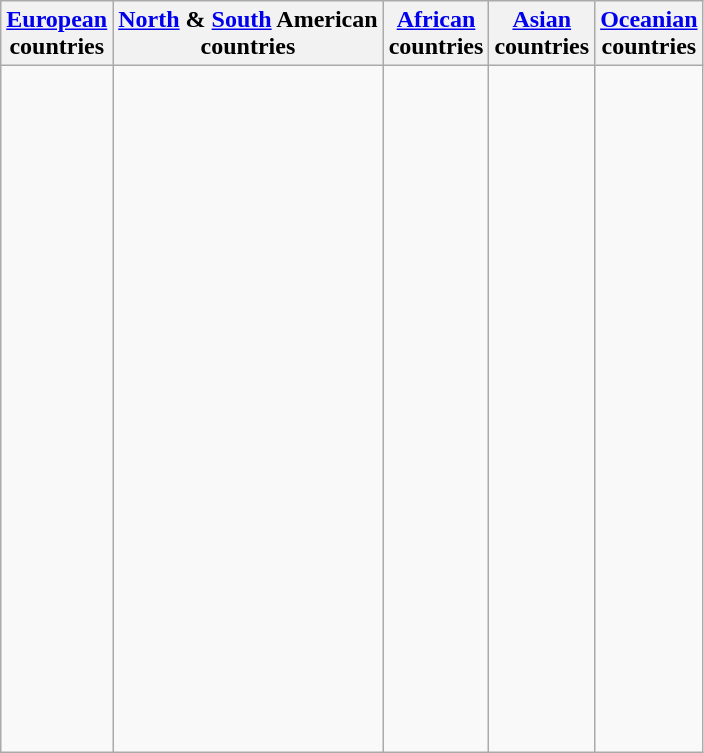<table class="wikitable">
<tr>
<th><a href='#'>European</a><br>countries</th>
<th><a href='#'>North</a> & <a href='#'>South</a> American<br>countries</th>
<th><a href='#'>African</a><br>countries</th>
<th><a href='#'>Asian</a><br>countries</th>
<th><a href='#'>Oceanian</a><br>countries</th>
</tr>
<tr>
<td><br><br><br><br><br><em></em><br><br><br><br><br><br><br><br><br><br><br><br><em></em><br><br><br><br><em></em><br><br><br><br></td>
<td valign=top><br><br><br><em></em><br><br><br><br><em></em><br><br><br><br><em></em><br><br><br><br><br></td>
<td valign=top><br><br><br><br><br><em></em><br><em></em><br><br><br><em></em><br><br><em></em><br><br><br><br><br><br><em></em><br><em></em><br><br><br></td>
<td valign=top><em></em><br><br><br><br><br><br><em></em><br><br><em></em><br><br><br><em></em><br><br><em></em><br><br><br><br><br><br><br><br></td>
<td valign=top><br><em></em><br><br><br><br><br><br><br><br><br><br></td>
</tr>
</table>
